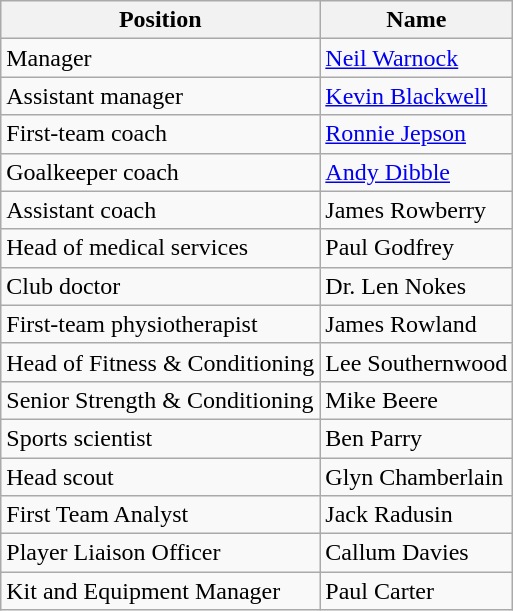<table class="wikitable" style="text-align: left">
<tr>
<th>Position</th>
<th>Name</th>
</tr>
<tr>
<td>Manager</td>
<td> <a href='#'>Neil Warnock</a></td>
</tr>
<tr>
<td>Assistant manager</td>
<td> <a href='#'>Kevin Blackwell</a></td>
</tr>
<tr>
<td>First-team coach</td>
<td> <a href='#'>Ronnie Jepson</a></td>
</tr>
<tr>
<td>Goalkeeper coach</td>
<td> <a href='#'>Andy Dibble</a></td>
</tr>
<tr>
<td>Assistant coach</td>
<td> James Rowberry</td>
</tr>
<tr>
<td>Head of medical services</td>
<td> Paul Godfrey</td>
</tr>
<tr>
<td>Club doctor</td>
<td> Dr. Len Nokes</td>
</tr>
<tr>
<td>First-team physiotherapist</td>
<td> James Rowland</td>
</tr>
<tr>
<td>Head of Fitness & Conditioning</td>
<td> Lee Southernwood</td>
</tr>
<tr>
<td>Senior Strength & Conditioning</td>
<td> Mike Beere</td>
</tr>
<tr>
<td>Sports scientist</td>
<td> Ben Parry</td>
</tr>
<tr>
<td>Head scout</td>
<td> Glyn Chamberlain</td>
</tr>
<tr>
<td>First Team Analyst</td>
<td> Jack Radusin</td>
</tr>
<tr>
<td>Player Liaison Officer</td>
<td> Callum Davies</td>
</tr>
<tr>
<td>Kit and Equipment Manager</td>
<td> Paul Carter</td>
</tr>
</table>
